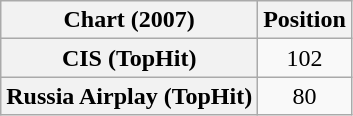<table class="wikitable plainrowheaders" style="text-align:center">
<tr>
<th>Chart (2007)</th>
<th>Position</th>
</tr>
<tr>
<th scope="row">CIS (TopHit)</th>
<td>102</td>
</tr>
<tr>
<th scope="row">Russia Airplay (TopHit)</th>
<td>80</td>
</tr>
</table>
